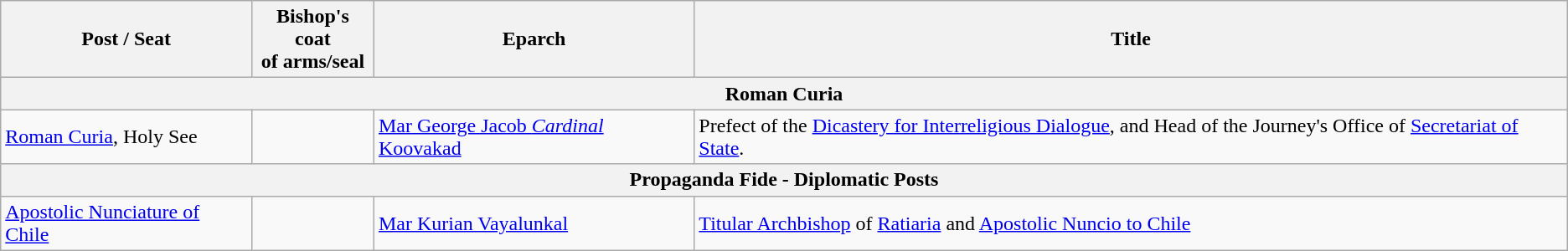<table class="wikitable sortable">
<tr>
<th>Post / Seat</th>
<th class="unsortable">Bishop's coat<br>of arms/seal</th>
<th>Eparch</th>
<th>Title</th>
</tr>
<tr>
<th colspan="4"><strong>Roman Curia</strong></th>
</tr>
<tr>
<td><a href='#'>Roman Curia</a>, Holy See</td>
<td></td>
<td><a href='#'>Mar George Jacob <em>Cardinal</em> Koovakad</a></td>
<td>Prefect of the <a href='#'>Dicastery for Interreligious Dialogue</a>, and Head of the Journey's Office of <a href='#'> Secretariat of State</a>.</td>
</tr>
<tr>
<th colspan="4"><strong>Propaganda Fide - Diplomatic Posts</strong></th>
</tr>
<tr>
<td><a href='#'> Apostolic Nunciature of Chile</a></td>
<td></td>
<td><a href='#'> Mar Kurian Vayalunkal</a></td>
<td><a href='#'>Titular Archbishop</a> of <a href='#'>Ratiaria</a> and <a href='#'>Apostolic Nuncio to Chile</a></td>
</tr>
</table>
